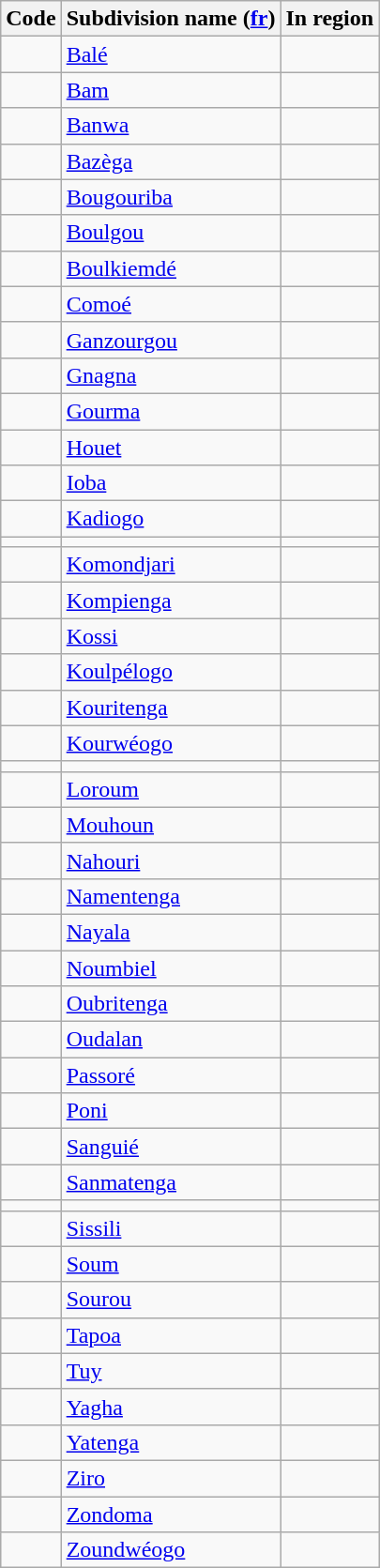<table class="wikitable sortable">
<tr>
<th>Code</th>
<th>Subdivision name (<a href='#'>fr</a>)</th>
<th>In region</th>
</tr>
<tr>
<td></td>
<td><a href='#'>Balé</a></td>
<td><a href='#'></a></td>
</tr>
<tr>
<td></td>
<td><a href='#'>Bam</a></td>
<td><a href='#'></a></td>
</tr>
<tr>
<td></td>
<td><a href='#'>Banwa</a></td>
<td><a href='#'></a></td>
</tr>
<tr>
<td></td>
<td><a href='#'>Bazèga</a></td>
<td><a href='#'></a></td>
</tr>
<tr>
<td></td>
<td><a href='#'>Bougouriba</a></td>
<td><a href='#'></a></td>
</tr>
<tr>
<td></td>
<td><a href='#'>Boulgou</a></td>
<td><a href='#'></a></td>
</tr>
<tr>
<td></td>
<td><a href='#'>Boulkiemdé</a></td>
<td><a href='#'></a></td>
</tr>
<tr>
<td></td>
<td><a href='#'>Comoé</a></td>
<td><a href='#'></a></td>
</tr>
<tr>
<td></td>
<td><a href='#'>Ganzourgou</a></td>
<td><a href='#'></a></td>
</tr>
<tr>
<td></td>
<td><a href='#'>Gnagna</a></td>
<td><a href='#'></a></td>
</tr>
<tr>
<td></td>
<td><a href='#'>Gourma</a></td>
<td><a href='#'></a></td>
</tr>
<tr>
<td></td>
<td><a href='#'>Houet</a></td>
<td><a href='#'></a></td>
</tr>
<tr>
<td></td>
<td><a href='#'>Ioba</a></td>
<td><a href='#'></a></td>
</tr>
<tr>
<td></td>
<td><a href='#'>Kadiogo</a></td>
<td><a href='#'></a></td>
</tr>
<tr>
<td></td>
<td></td>
<td><a href='#'></a></td>
</tr>
<tr>
<td></td>
<td><a href='#'>Komondjari</a></td>
<td><a href='#'></a></td>
</tr>
<tr>
<td></td>
<td><a href='#'>Kompienga</a></td>
<td><a href='#'></a></td>
</tr>
<tr>
<td></td>
<td><a href='#'>Kossi</a></td>
<td><a href='#'></a></td>
</tr>
<tr>
<td></td>
<td><a href='#'>Koulpélogo</a></td>
<td><a href='#'></a></td>
</tr>
<tr>
<td></td>
<td><a href='#'>Kouritenga</a></td>
<td><a href='#'></a></td>
</tr>
<tr>
<td></td>
<td><a href='#'>Kourwéogo</a></td>
<td><a href='#'></a></td>
</tr>
<tr>
<td></td>
<td></td>
<td><a href='#'></a></td>
</tr>
<tr>
<td></td>
<td><a href='#'>Loroum</a></td>
<td><a href='#'></a></td>
</tr>
<tr>
<td></td>
<td><a href='#'>Mouhoun</a></td>
<td><a href='#'></a></td>
</tr>
<tr>
<td></td>
<td><a href='#'>Nahouri</a></td>
<td><a href='#'></a></td>
</tr>
<tr>
<td></td>
<td><a href='#'>Namentenga</a></td>
<td><a href='#'></a></td>
</tr>
<tr>
<td></td>
<td><a href='#'>Nayala</a></td>
<td><a href='#'></a></td>
</tr>
<tr>
<td></td>
<td><a href='#'>Noumbiel</a></td>
<td><a href='#'></a></td>
</tr>
<tr>
<td></td>
<td><a href='#'>Oubritenga</a></td>
<td><a href='#'></a></td>
</tr>
<tr>
<td></td>
<td><a href='#'>Oudalan</a></td>
<td><a href='#'></a></td>
</tr>
<tr>
<td></td>
<td><a href='#'>Passoré</a></td>
<td><a href='#'></a></td>
</tr>
<tr>
<td></td>
<td><a href='#'>Poni</a></td>
<td><a href='#'></a></td>
</tr>
<tr>
<td></td>
<td><a href='#'>Sanguié</a></td>
<td><a href='#'></a></td>
</tr>
<tr>
<td></td>
<td><a href='#'>Sanmatenga</a></td>
<td><a href='#'></a></td>
</tr>
<tr>
<td></td>
<td></td>
<td><a href='#'></a></td>
</tr>
<tr>
<td></td>
<td><a href='#'>Sissili</a></td>
<td><a href='#'></a></td>
</tr>
<tr>
<td></td>
<td><a href='#'>Soum</a></td>
<td><a href='#'></a></td>
</tr>
<tr>
<td></td>
<td><a href='#'>Sourou</a></td>
<td><a href='#'></a></td>
</tr>
<tr>
<td></td>
<td><a href='#'>Tapoa</a></td>
<td><a href='#'></a></td>
</tr>
<tr>
<td></td>
<td><a href='#'>Tuy</a></td>
<td><a href='#'></a></td>
</tr>
<tr>
<td></td>
<td><a href='#'>Yagha</a></td>
<td><a href='#'></a></td>
</tr>
<tr>
<td></td>
<td><a href='#'>Yatenga</a></td>
<td><a href='#'></a></td>
</tr>
<tr>
<td></td>
<td><a href='#'>Ziro</a></td>
<td><a href='#'></a></td>
</tr>
<tr>
<td></td>
<td><a href='#'>Zondoma</a></td>
<td><a href='#'></a></td>
</tr>
<tr>
<td></td>
<td><a href='#'>Zoundwéogo</a></td>
<td><a href='#'></a></td>
</tr>
</table>
